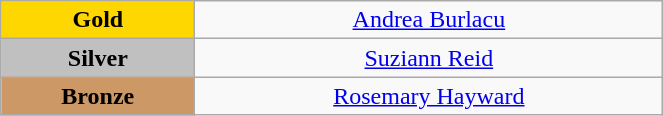<table class="wikitable" style="text-align:center; " width="35%">
<tr>
<td bgcolor="gold"><strong>Gold</strong></td>
<td><a href='#'>Andrea Burlacu</a><br>  <small><em></em></small></td>
</tr>
<tr>
<td bgcolor="silver"><strong>Silver</strong></td>
<td><a href='#'>Suziann Reid</a><br>  <small><em></em></small></td>
</tr>
<tr>
<td bgcolor="CC9966"><strong>Bronze</strong></td>
<td><a href='#'>Rosemary Hayward</a><br>  <small><em></em></small></td>
</tr>
</table>
